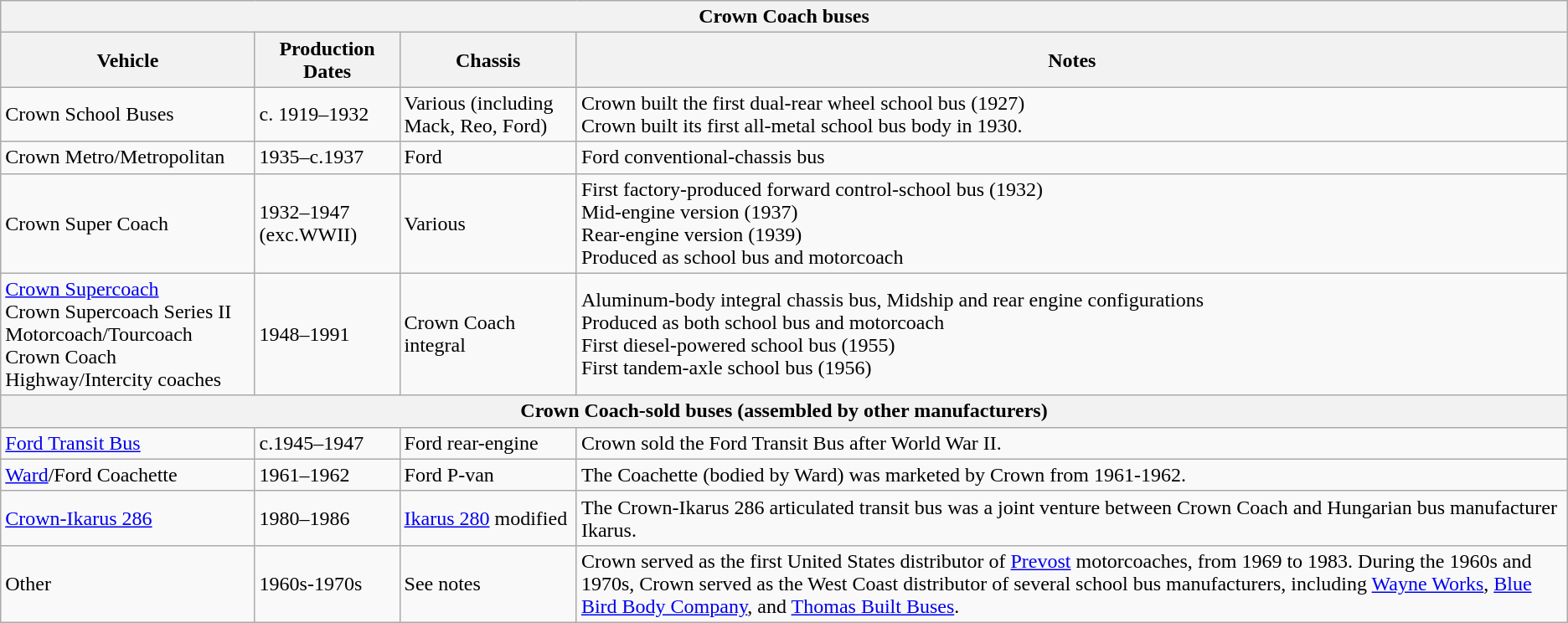<table class="wikitable">
<tr>
<th colspan="4">Crown Coach buses</th>
</tr>
<tr>
<th>Vehicle</th>
<th>Production Dates</th>
<th>Chassis</th>
<th>Notes</th>
</tr>
<tr>
<td>Crown School Buses</td>
<td>c. 1919–1932</td>
<td>Various (including Mack, Reo, Ford)</td>
<td>Crown built the first dual-rear wheel school bus (1927)<br>Crown built its first all-metal school bus body in 1930.</td>
</tr>
<tr>
<td>Crown Metro/Metropolitan</td>
<td>1935–c.1937</td>
<td>Ford</td>
<td>Ford conventional-chassis bus</td>
</tr>
<tr>
<td>Crown Super Coach</td>
<td>1932–1947 (exc.WWII)</td>
<td>Various</td>
<td>First factory-produced forward control-school bus (1932)<br>Mid-engine version (1937)<br>Rear-engine version (1939)<br>Produced as school bus and motorcoach</td>
</tr>
<tr>
<td><a href='#'>Crown Supercoach</a><br>Crown Supercoach Series II<br>Motorcoach/Tourcoach<br>Crown Coach Highway/Intercity coaches</td>
<td>1948–1991</td>
<td>Crown Coach integral</td>
<td>Aluminum-body integral chassis bus, Midship and rear engine configurations<br>Produced as both school bus and motorcoach<br>First diesel-powered school bus (1955)<br>First tandem-axle school bus (1956)</td>
</tr>
<tr>
<th colspan="4">Crown Coach-sold buses (assembled by other manufacturers)</th>
</tr>
<tr>
<td><a href='#'>Ford Transit Bus</a></td>
<td>c.1945–1947</td>
<td>Ford rear-engine</td>
<td>Crown sold the Ford Transit Bus after World War II.</td>
</tr>
<tr>
<td><a href='#'>Ward</a>/Ford Coachette</td>
<td>1961–1962</td>
<td>Ford P-van</td>
<td>The Coachette (bodied by Ward) was marketed by Crown from 1961-1962.</td>
</tr>
<tr>
<td><a href='#'>Crown-Ikarus 286</a></td>
<td>1980–1986</td>
<td><a href='#'>Ikarus 280</a> modified</td>
<td>The Crown-Ikarus 286 articulated transit bus was a joint venture between Crown Coach and Hungarian bus manufacturer Ikarus.</td>
</tr>
<tr>
<td>Other</td>
<td>1960s-1970s</td>
<td>See notes</td>
<td>Crown served as the first United States distributor of <a href='#'>Prevost</a> motorcoaches, from 1969 to 1983. During the 1960s and 1970s, Crown served as the West Coast distributor of several school bus manufacturers, including <a href='#'>Wayne Works</a>, <a href='#'>Blue Bird Body Company</a>, and <a href='#'>Thomas Built Buses</a>.</td>
</tr>
</table>
